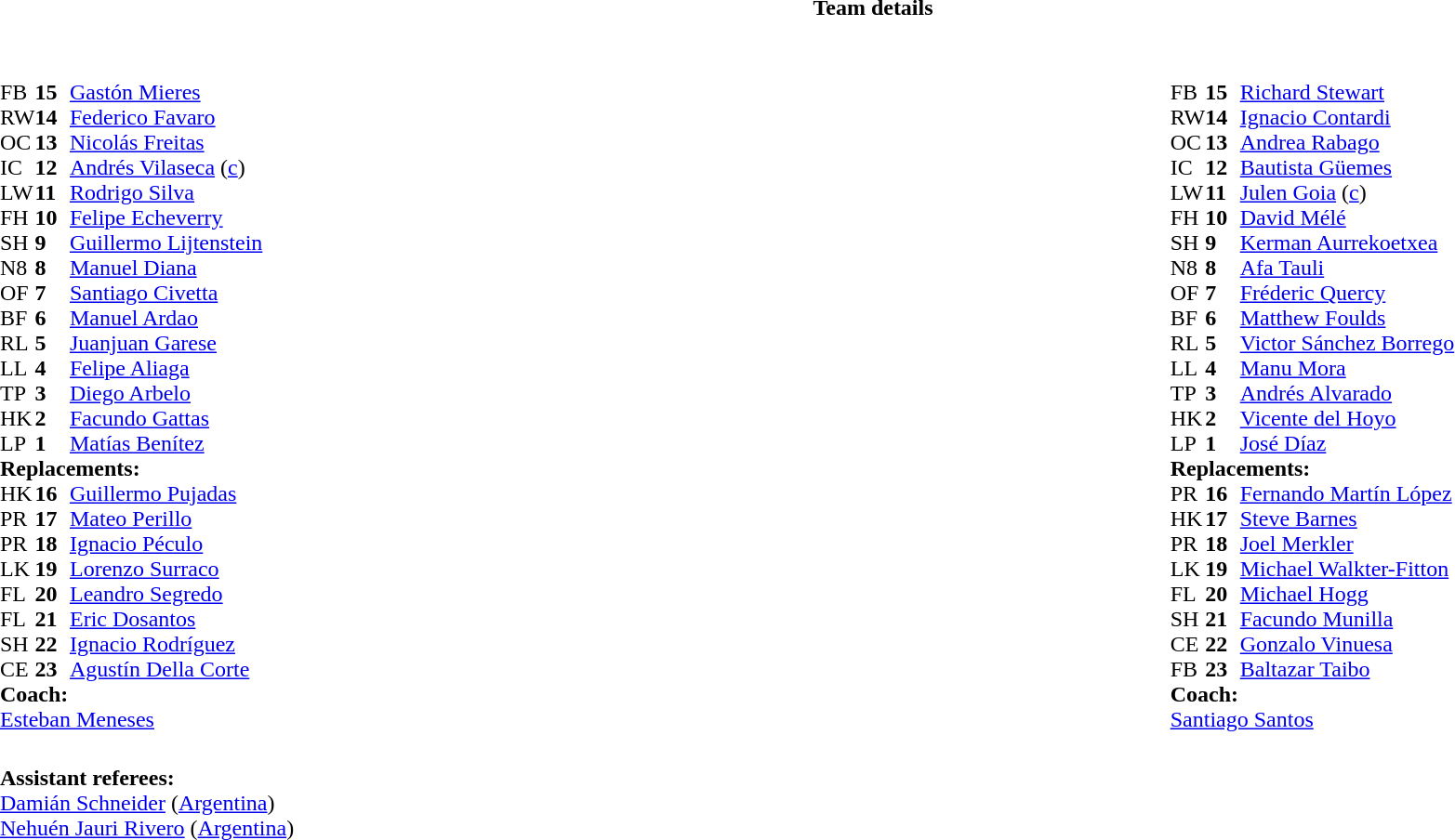<table border="0" class="collapsible collapsed" style="width:100%">
<tr>
<th>Team details</th>
</tr>
<tr>
<td><br><table style="width:100%">
<tr>
<td style="vertical-align:top; width:50%"><br><table cellspacing="0" cellpadding="0">
<tr>
<th width="25"></th>
<th width="25"></th>
</tr>
<tr>
<td>FB</td>
<td><strong>15</strong></td>
<td><a href='#'>Gastón Mieres</a></td>
</tr>
<tr>
<td>RW</td>
<td><strong>14</strong></td>
<td><a href='#'>Federico Favaro</a></td>
</tr>
<tr>
<td>OC</td>
<td><strong>13</strong></td>
<td><a href='#'>Nicolás Freitas</a></td>
</tr>
<tr>
<td>IC</td>
<td><strong>12</strong></td>
<td><a href='#'>Andrés Vilaseca</a> (<a href='#'>c</a>)</td>
</tr>
<tr>
<td>LW</td>
<td><strong>11</strong></td>
<td><a href='#'>Rodrigo Silva</a></td>
</tr>
<tr>
<td>FH</td>
<td><strong>10</strong></td>
<td><a href='#'>Felipe Echeverry</a></td>
</tr>
<tr>
<td>SH</td>
<td><strong>9</strong></td>
<td><a href='#'>Guillermo Lijtenstein</a></td>
</tr>
<tr>
<td>N8</td>
<td><strong>8</strong></td>
<td><a href='#'>Manuel Diana</a></td>
</tr>
<tr>
<td>OF</td>
<td><strong>7</strong></td>
<td><a href='#'>Santiago Civetta</a></td>
</tr>
<tr>
<td>BF</td>
<td><strong>6</strong></td>
<td><a href='#'>Manuel Ardao</a></td>
<td></td>
<td></td>
</tr>
<tr>
<td>RL</td>
<td><strong>5</strong></td>
<td><a href='#'>Juanjuan Garese</a></td>
</tr>
<tr>
<td>LL</td>
<td><strong>4</strong></td>
<td><a href='#'>Felipe Aliaga</a></td>
<td></td>
<td></td>
</tr>
<tr>
<td>TP</td>
<td><strong>3</strong></td>
<td><a href='#'>Diego Arbelo</a></td>
</tr>
<tr>
<td>HK</td>
<td><strong>2</strong></td>
<td><a href='#'>Facundo Gattas</a></td>
<td></td>
<td></td>
</tr>
<tr>
<td>LP</td>
<td><strong>1</strong></td>
<td><a href='#'>Matías Benítez</a></td>
<td></td>
<td></td>
</tr>
<tr>
<td colspan="3"><strong>Replacements:</strong></td>
</tr>
<tr>
<td>HK</td>
<td><strong>16</strong></td>
<td><a href='#'>Guillermo Pujadas</a></td>
<td></td>
<td></td>
</tr>
<tr>
<td>PR</td>
<td><strong>17</strong></td>
<td><a href='#'>Mateo Perillo</a></td>
</tr>
<tr>
<td>PR</td>
<td><strong>18</strong></td>
<td><a href='#'>Ignacio Péculo</a></td>
<td></td>
<td></td>
</tr>
<tr>
<td>LK</td>
<td><strong>19</strong></td>
<td><a href='#'>Lorenzo Surraco</a></td>
</tr>
<tr>
<td>FL</td>
<td><strong>20</strong></td>
<td><a href='#'>Leandro Segredo</a></td>
<td></td>
<td></td>
</tr>
<tr>
<td>FL</td>
<td><strong>21</strong></td>
<td><a href='#'>Eric Dosantos</a></td>
<td></td>
<td></td>
</tr>
<tr>
<td>SH</td>
<td><strong>22</strong></td>
<td><a href='#'>Ignacio Rodríguez</a></td>
</tr>
<tr>
<td>CE</td>
<td><strong>23</strong></td>
<td><a href='#'>Agustín Della Corte</a></td>
</tr>
<tr>
<td colspan="3"><strong>Coach:</strong></td>
</tr>
<tr>
<td colspan="4"> <a href='#'>Esteban Meneses</a></td>
</tr>
</table>
</td>
<td style="vertical-align:top"></td>
<td style="vertical-align:top;width:50%"><br><table cellspacing="0" cellpadding="0" style="margin:auto">
<tr>
<th width="25"></th>
<th width="25"></th>
</tr>
<tr>
<td>FB</td>
<td><strong>15</strong></td>
<td><a href='#'>Richard Stewart</a></td>
<td></td>
<td></td>
</tr>
<tr>
<td>RW</td>
<td><strong>14</strong></td>
<td><a href='#'>Ignacio Contardi</a></td>
</tr>
<tr>
<td>OC</td>
<td><strong>13</strong></td>
<td><a href='#'>Andrea Rabago</a></td>
</tr>
<tr>
<td>IC</td>
<td><strong>12</strong></td>
<td><a href='#'>Bautista Güemes</a></td>
</tr>
<tr>
<td>LW</td>
<td><strong>11</strong></td>
<td><a href='#'>Julen Goia</a> (<a href='#'>c</a>)</td>
<td></td>
<td></td>
</tr>
<tr>
<td>FH</td>
<td><strong>10</strong></td>
<td><a href='#'>David Mélé</a></td>
</tr>
<tr>
<td>SH</td>
<td><strong>9</strong></td>
<td><a href='#'>Kerman Aurrekoetxea</a></td>
<td></td>
<td></td>
</tr>
<tr>
<td>N8</td>
<td><strong>8</strong></td>
<td><a href='#'>Afa Tauli</a></td>
<td></td>
</tr>
<tr>
<td>OF</td>
<td><strong>7</strong></td>
<td><a href='#'>Fréderic Quercy</a></td>
</tr>
<tr>
<td>BF</td>
<td><strong>6</strong></td>
<td><a href='#'>Matthew Foulds</a></td>
</tr>
<tr>
<td>RL</td>
<td><strong>5</strong></td>
<td><a href='#'>Victor Sánchez Borrego</a></td>
<td></td>
<td></td>
</tr>
<tr>
<td>LL</td>
<td><strong>4</strong></td>
<td><a href='#'>Manu Mora</a></td>
<td></td>
<td></td>
</tr>
<tr>
<td>TP</td>
<td><strong>3</strong></td>
<td><a href='#'>Andrés Alvarado</a></td>
<td></td>
<td></td>
</tr>
<tr>
<td>HK</td>
<td><strong>2</strong></td>
<td><a href='#'>Vicente del Hoyo</a></td>
<td></td>
<td></td>
</tr>
<tr>
<td>LP</td>
<td><strong>1</strong></td>
<td><a href='#'>José Díaz</a></td>
<td></td>
<td></td>
</tr>
<tr>
<td colspan="3"><strong>Replacements:</strong></td>
</tr>
<tr>
<td>PR</td>
<td><strong>16</strong></td>
<td><a href='#'>Fernando Martín López</a></td>
<td></td>
<td></td>
</tr>
<tr>
<td>HK</td>
<td><strong>17</strong></td>
<td><a href='#'>Steve Barnes</a></td>
<td></td>
<td></td>
</tr>
<tr>
<td>PR</td>
<td><strong>18</strong></td>
<td><a href='#'>Joel Merkler</a></td>
<td></td>
<td></td>
</tr>
<tr>
<td>LK</td>
<td><strong>19</strong></td>
<td><a href='#'>Michael Walkter-Fitton</a></td>
<td></td>
<td></td>
</tr>
<tr>
<td>FL</td>
<td><strong>20</strong></td>
<td><a href='#'>Michael Hogg</a></td>
<td></td>
<td></td>
</tr>
<tr>
<td>SH</td>
<td><strong>21</strong></td>
<td><a href='#'>Facundo Munilla</a></td>
<td></td>
<td></td>
</tr>
<tr>
<td>CE</td>
<td><strong>22</strong></td>
<td><a href='#'>Gonzalo Vinuesa</a></td>
<td></td>
<td></td>
</tr>
<tr>
<td>FB</td>
<td><strong>23</strong></td>
<td><a href='#'>Baltazar Taibo</a></td>
<td></td>
<td></td>
</tr>
<tr>
<td colspan="3"><strong>Coach:</strong></td>
</tr>
<tr>
<td colspan="4"> <a href='#'>Santiago Santos</a></td>
</tr>
</table>
</td>
</tr>
</table>
<table style="width:100%">
<tr>
<td><br><strong>Assistant referees:</strong>
<br><a href='#'>Damián Schneider</a> (<a href='#'>Argentina</a>)
<br><a href='#'>Nehuén Jauri Rivero</a> (<a href='#'>Argentina</a>)</td>
</tr>
</table>
</td>
</tr>
</table>
